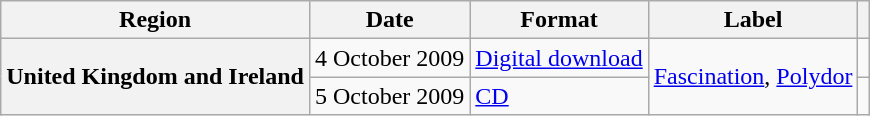<table class="wikitable plainrowheaders">
<tr>
<th>Region</th>
<th>Date</th>
<th>Format</th>
<th>Label</th>
<th></th>
</tr>
<tr>
<th scope="row" rowspan="2">United Kingdom and Ireland</th>
<td>4 October 2009</td>
<td><a href='#'>Digital download</a></td>
<td rowspan="2"><a href='#'>Fascination</a>, <a href='#'>Polydor</a></td>
<td></td>
</tr>
<tr>
<td>5 October 2009</td>
<td><a href='#'>CD</a></td>
<td></td>
</tr>
</table>
